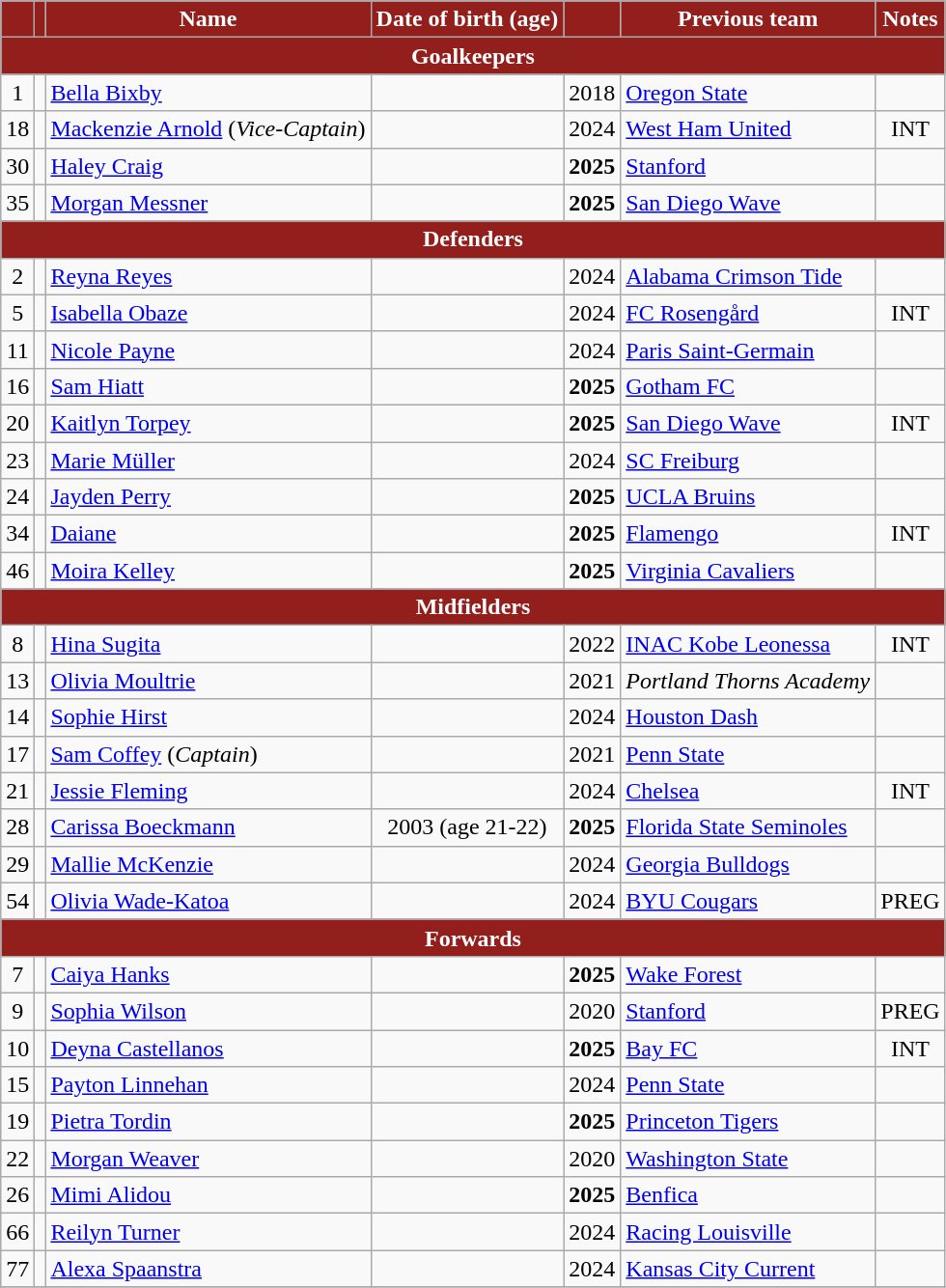<table class="wikitable sortable" style="text-align:center;">
<tr>
<th style="background:#921f1c; color:#fff; text-align:center;"></th>
<th style="background:#921f1c; color:#fff; text-align:center;"></th>
<th style="background:#921f1c; color:#fff; text-align:center;">Name</th>
<th style="background:#921f1c; color:#fff; text-align:center;">Date of birth (age)</th>
<th style="background:#921f1c; color:#fff; text-align:center;"></th>
<th style="background:#921f1c; color:#fff; text-align:center;">Previous team</th>
<th style="background:#921f1c; color:#fff;">Notes</th>
</tr>
<tr>
<th colspan="7" style="background:#921f1c; color:#fff; text-align:center;">Goalkeepers</th>
</tr>
<tr>
<td>1</td>
<td></td>
<td align="left"><a href='#'>Bella Bixby</a></td>
<td></td>
<td>2018</td>
<td align="left"> <a href='#'>Oregon State</a></td>
<td></td>
</tr>
<tr>
<td>18</td>
<td></td>
<td align="left"><a href='#'>Mackenzie Arnold</a> (<em>Vice-Captain</em>)</td>
<td></td>
<td>2024</td>
<td align="left"> <a href='#'>West Ham United</a></td>
<td>INT</td>
</tr>
<tr>
<td>30</td>
<td></td>
<td align="left"><a href='#'>Haley Craig</a></td>
<td></td>
<td><strong>2025</strong></td>
<td align="left"> <a href='#'>Stanford</a></td>
<td></td>
</tr>
<tr>
<td>35</td>
<td></td>
<td align="left"><a href='#'>Morgan Messner</a></td>
<td></td>
<td><strong>2025</strong></td>
<td align="left"> <a href='#'>San Diego Wave</a></td>
<td></td>
</tr>
<tr>
<th colspan="7" style="background:#921f1c; color:#fff; text-align:center;">Defenders</th>
</tr>
<tr>
<td>2</td>
<td></td>
<td align="left"><a href='#'>Reyna Reyes</a></td>
<td></td>
<td>2024</td>
<td align="left"> <a href='#'>Alabama Crimson Tide</a></td>
<td></td>
</tr>
<tr>
<td>5</td>
<td></td>
<td align="left"><a href='#'>Isabella Obaze</a></td>
<td></td>
<td>2024</td>
<td align="left"> <a href='#'>FC Rosengård</a></td>
<td>INT</td>
</tr>
<tr>
<td>11</td>
<td></td>
<td align="left"><a href='#'>Nicole Payne</a></td>
<td></td>
<td>2024</td>
<td align="left"> <a href='#'>Paris Saint-Germain</a></td>
<td></td>
</tr>
<tr>
<td>16</td>
<td></td>
<td align="left"><a href='#'>Sam Hiatt</a></td>
<td></td>
<td><strong>2025</strong></td>
<td align="left"> <a href='#'>Gotham FC</a></td>
<td></td>
</tr>
<tr>
<td>20</td>
<td></td>
<td align="left"><a href='#'>Kaitlyn Torpey</a></td>
<td></td>
<td><strong>2025</strong></td>
<td align="left"> <a href='#'>San Diego Wave</a></td>
<td>INT</td>
</tr>
<tr>
<td>23</td>
<td></td>
<td align="left"><a href='#'>Marie Müller</a></td>
<td></td>
<td>2024</td>
<td align="left"> <a href='#'>SC Freiburg</a></td>
<td></td>
</tr>
<tr>
<td>24</td>
<td></td>
<td align="left"><a href='#'>Jayden Perry</a></td>
<td></td>
<td><strong>2025</strong></td>
<td align="left"> <a href='#'>UCLA Bruins</a></td>
<td></td>
</tr>
<tr>
<td>34</td>
<td></td>
<td align="left"><a href='#'>Daiane</a></td>
<td></td>
<td><strong>2025</strong></td>
<td align="left"> <a href='#'>Flamengo</a></td>
<td>INT</td>
</tr>
<tr>
<td>46</td>
<td></td>
<td align="left"><a href='#'>Moira Kelley</a></td>
<td></td>
<td><strong>2025</strong></td>
<td align="left"> <a href='#'>Virginia Cavaliers</a></td>
<td></td>
</tr>
<tr>
<th colspan="7" style="background:#921f1c; color:#fff; text-align:center;">Midfielders</th>
</tr>
<tr>
<td>8</td>
<td></td>
<td align="left"><a href='#'>Hina Sugita</a></td>
<td></td>
<td>2022</td>
<td align="left"> <a href='#'>INAC Kobe Leonessa</a></td>
<td>INT</td>
</tr>
<tr>
<td>13</td>
<td></td>
<td align="left"><a href='#'>Olivia Moultrie</a></td>
<td></td>
<td>2021</td>
<td align="left"><em>Portland Thorns Academy</em></td>
<td></td>
</tr>
<tr>
<td>14</td>
<td></td>
<td align="left"><a href='#'>Sophie Hirst</a></td>
<td></td>
<td>2024</td>
<td align="left"> <a href='#'>Houston Dash</a></td>
<td></td>
</tr>
<tr>
<td>17</td>
<td></td>
<td align="left"><a href='#'>Sam Coffey</a> (<em>Captain</em>)</td>
<td></td>
<td>2021</td>
<td align="left"> <a href='#'>Penn State</a></td>
<td></td>
</tr>
<tr>
<td>21</td>
<td></td>
<td align="left"><a href='#'>Jessie Fleming</a></td>
<td></td>
<td>2024</td>
<td align="left"> <a href='#'>Chelsea</a></td>
<td>INT</td>
</tr>
<tr>
<td>28</td>
<td></td>
<td align="left"><a href='#'>Carissa Boeckmann</a></td>
<td>2003 (age 21-22)</td>
<td><strong>2025</strong></td>
<td align="left"> <a href='#'>Florida State Seminoles</a></td>
<td></td>
</tr>
<tr>
<td>29</td>
<td></td>
<td align="left"><a href='#'>Mallie McKenzie</a></td>
<td></td>
<td>2024</td>
<td align="left"> <a href='#'>Georgia Bulldogs</a></td>
<td></td>
</tr>
<tr>
<td>54</td>
<td></td>
<td align="left"><a href='#'>Olivia Wade-Katoa</a></td>
<td></td>
<td>2024</td>
<td align="left"> <a href='#'>BYU Cougars</a></td>
<td>PREG</td>
</tr>
<tr>
<th colspan="7" style="background:#921f1c; color:#fff; text-align:center;">Forwards</th>
</tr>
<tr>
<td>7</td>
<td></td>
<td align="left"><a href='#'>Caiya Hanks</a></td>
<td></td>
<td><strong>2025</strong></td>
<td align="left"> <a href='#'>Wake Forest</a></td>
<td></td>
</tr>
<tr>
<td>9</td>
<td></td>
<td align="left"><a href='#'>Sophia Wilson</a></td>
<td></td>
<td>2020</td>
<td align="left"> <a href='#'>Stanford</a></td>
<td>PREG</td>
</tr>
<tr>
<td>10</td>
<td></td>
<td align="left"><a href='#'>Deyna Castellanos</a></td>
<td></td>
<td><strong>2025</strong></td>
<td align="left"> <a href='#'>Bay FC</a></td>
<td>INT</td>
</tr>
<tr>
<td>15</td>
<td></td>
<td align="left"><a href='#'>Payton Linnehan</a></td>
<td></td>
<td>2024</td>
<td align="left"> <a href='#'>Penn State</a></td>
<td></td>
</tr>
<tr>
<td>19</td>
<td></td>
<td align="left"><a href='#'>Pietra Tordin</a></td>
<td></td>
<td><strong>2025</strong></td>
<td align="left"> <a href='#'>Princeton Tigers</a></td>
<td></td>
</tr>
<tr>
<td>22</td>
<td></td>
<td align="left"><a href='#'>Morgan Weaver</a></td>
<td></td>
<td>2020</td>
<td align="left"> <a href='#'>Washington State</a></td>
<td></td>
</tr>
<tr>
<td>26</td>
<td></td>
<td align="left"><a href='#'>Mimi Alidou</a></td>
<td></td>
<td><strong>2025</strong></td>
<td align="left"> <a href='#'>Benfica</a></td>
<td></td>
</tr>
<tr>
<td>66</td>
<td></td>
<td align="left"><a href='#'>Reilyn Turner</a></td>
<td></td>
<td>2024</td>
<td align="left"> <a href='#'>Racing Louisville</a></td>
<td></td>
</tr>
<tr>
<td>77</td>
<td></td>
<td align="left"><a href='#'>Alexa Spaanstra</a></td>
<td></td>
<td>2024</td>
<td align="left"> <a href='#'>Kansas City Current</a></td>
<td></td>
</tr>
<tr>
</tr>
</table>
